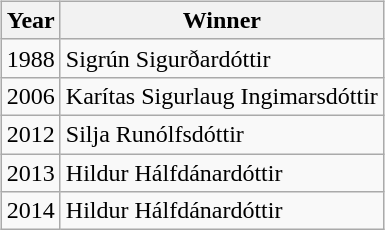<table>
<tr>
<td valign="top"><br><table class="wikitable">
<tr>
<th>Year</th>
<th>Winner</th>
</tr>
<tr>
<td>1988</td>
<td> Sigrún Sigurðardóttir</td>
</tr>
<tr>
<td>2006</td>
<td> Karítas Sigurlaug Ingimarsdóttir</td>
</tr>
<tr>
<td>2012</td>
<td> Silja Runólfsdóttir</td>
</tr>
<tr>
<td>2013</td>
<td> Hildur Hálfdánardóttir</td>
</tr>
<tr>
<td>2014</td>
<td> Hildur Hálfdánardóttir</td>
</tr>
</table>
</td>
</tr>
</table>
